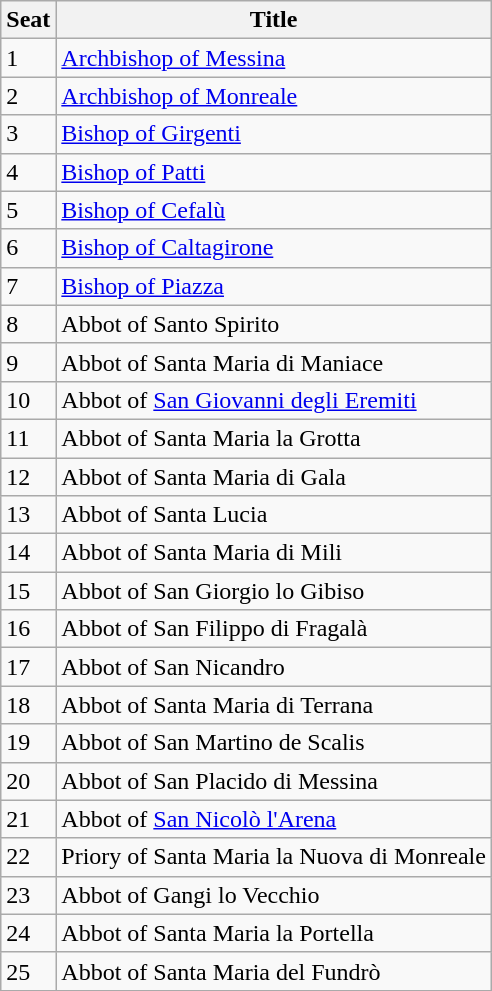<table class="wikitable">
<tr>
<th>Seat</th>
<th>Title</th>
</tr>
<tr>
<td>1</td>
<td><a href='#'>Archbishop of Messina</a></td>
</tr>
<tr>
<td>2</td>
<td><a href='#'>Archbishop of Monreale</a></td>
</tr>
<tr>
<td>3</td>
<td><a href='#'>Bishop of Girgenti</a></td>
</tr>
<tr>
<td>4</td>
<td><a href='#'>Bishop of Patti</a></td>
</tr>
<tr>
<td>5</td>
<td><a href='#'>Bishop of Cefalù</a></td>
</tr>
<tr>
<td>6</td>
<td><a href='#'>Bishop of Caltagirone</a></td>
</tr>
<tr>
<td>7</td>
<td><a href='#'>Bishop of Piazza</a></td>
</tr>
<tr>
<td>8</td>
<td>Abbot of Santo Spirito</td>
</tr>
<tr>
<td>9</td>
<td>Abbot of Santa Maria di Maniace</td>
</tr>
<tr>
<td>10</td>
<td>Abbot of <a href='#'>San Giovanni degli Eremiti</a></td>
</tr>
<tr>
<td>11</td>
<td>Abbot of Santa Maria la Grotta</td>
</tr>
<tr>
<td>12</td>
<td>Abbot of Santa Maria di Gala</td>
</tr>
<tr>
<td>13</td>
<td>Abbot of Santa Lucia</td>
</tr>
<tr>
<td>14</td>
<td>Abbot of Santa Maria di Mili</td>
</tr>
<tr>
<td>15</td>
<td>Abbot of San Giorgio lo Gibiso</td>
</tr>
<tr>
<td>16</td>
<td>Abbot of San Filippo di Fragalà</td>
</tr>
<tr>
<td>17</td>
<td>Abbot of San Nicandro</td>
</tr>
<tr>
<td>18</td>
<td>Abbot of Santa Maria di Terrana</td>
</tr>
<tr>
<td>19</td>
<td>Abbot of San Martino de Scalis</td>
</tr>
<tr>
<td>20</td>
<td>Abbot of San Placido di Messina</td>
</tr>
<tr>
<td>21</td>
<td>Abbot of <a href='#'>San Nicolò l'Arena</a></td>
</tr>
<tr>
<td>22</td>
<td>Priory of Santa Maria la Nuova di Monreale</td>
</tr>
<tr>
<td>23</td>
<td>Abbot of Gangi lo Vecchio</td>
</tr>
<tr>
<td>24</td>
<td>Abbot of Santa Maria la Portella</td>
</tr>
<tr>
<td>25</td>
<td>Abbot of Santa Maria del Fundrò</td>
</tr>
<tr>
</tr>
</table>
